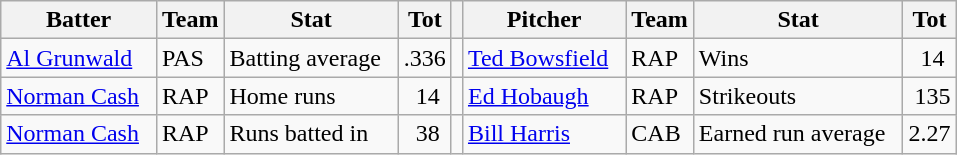<table class="wikitable">
<tr>
<th>Batter</th>
<th>Team</th>
<th>Stat</th>
<th>Tot</th>
<th></th>
<th>Pitcher</th>
<th>Team</th>
<th>Stat</th>
<th>Tot</th>
</tr>
<tr>
<td><a href='#'>Al Grunwald</a></td>
<td>PAS</td>
<td>Batting average  </td>
<td>.336</td>
<td></td>
<td><a href='#'>Ted Bowsfield</a>  </td>
<td>RAP</td>
<td>Wins</td>
<td>  14</td>
</tr>
<tr>
<td><a href='#'>Norman Cash</a>  </td>
<td>RAP</td>
<td>Home runs</td>
<td>  14</td>
<td></td>
<td><a href='#'>Ed Hobaugh</a></td>
<td>RAP</td>
<td>Strikeouts  </td>
<td> 135</td>
</tr>
<tr>
<td><a href='#'>Norman Cash</a></td>
<td>RAP</td>
<td>Runs batted in</td>
<td>  38</td>
<td></td>
<td><a href='#'>Bill Harris</a></td>
<td>CAB</td>
<td>Earned run average  </td>
<td>2.27</td>
</tr>
</table>
